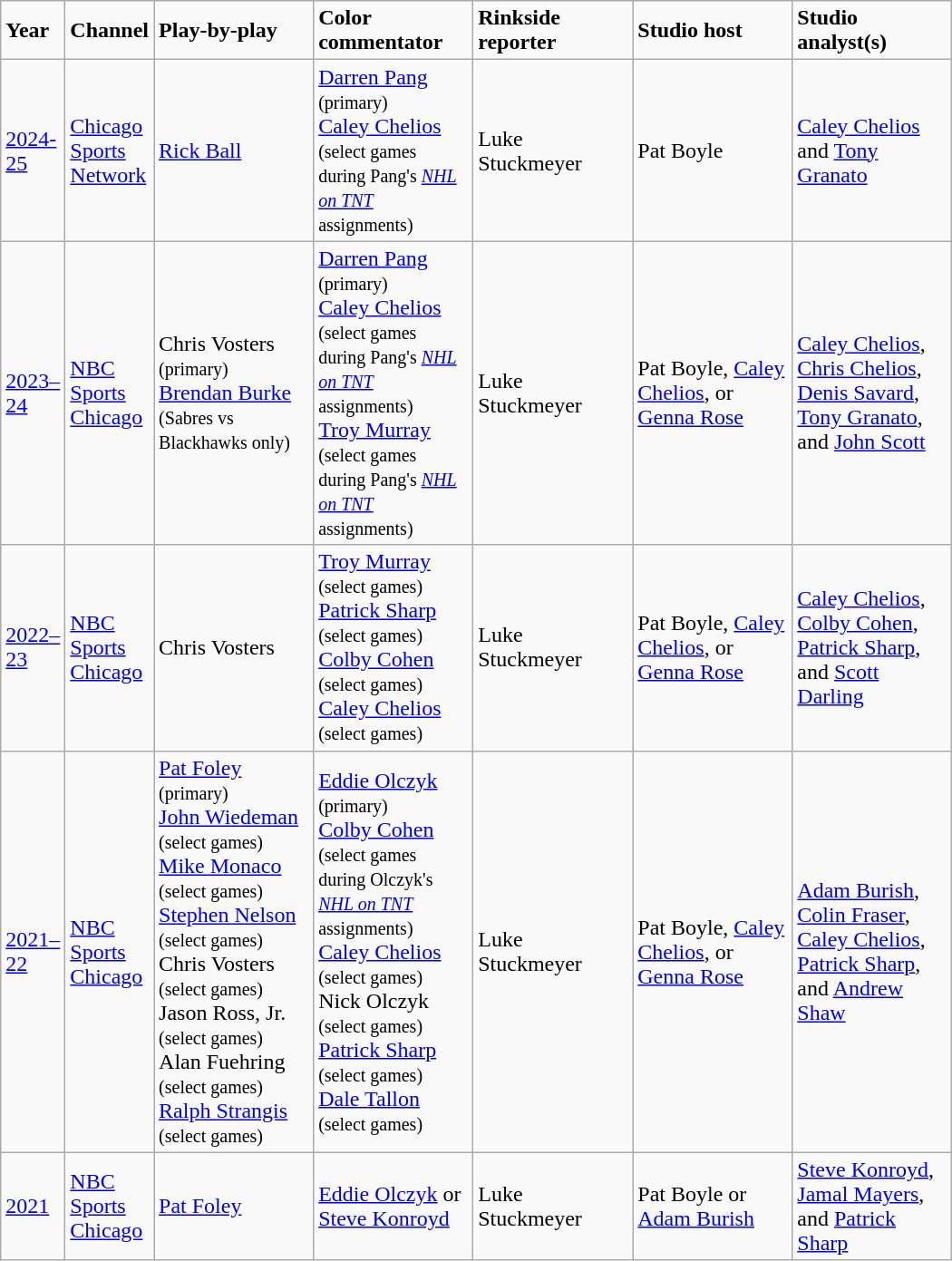<table class="wikitable">
<tr>
<td width="40"><strong>Year</strong></td>
<td width="40"><strong>Channel</strong></td>
<td width="110"><strong>Play-by-play</strong></td>
<td width="110"><strong>Color commentator</strong></td>
<td width="110"><strong>Rinkside reporter</strong></td>
<td width="110"><strong>Studio host</strong></td>
<td width="110"><strong>Studio analyst(s)</strong></td>
</tr>
<tr>
<td><a href='#'>2024-25</a></td>
<td><a href='#'>Chicago Sports Network</a></td>
<td><a href='#'>Rick Ball</a></td>
<td><a href='#'>Darren Pang</a> <small>(primary)</small><br><a href='#'>Caley Chelios</a> <small>(select games during Pang's <em><a href='#'>NHL on TNT</a></em> assignments)</small></td>
<td>Luke Stuckmeyer</td>
<td>Pat Boyle</td>
<td><a href='#'>Caley Chelios</a> and <a href='#'>Tony Granato</a></td>
</tr>
<tr>
<td><a href='#'>2023–24</a></td>
<td><a href='#'>NBC Sports Chicago</a></td>
<td>Chris Vosters <small>(primary)</small><br><a href='#'>Brendan Burke</a> <small>(Sabres vs Blackhawks only)</small></td>
<td><a href='#'>Darren Pang</a> <small>(primary)</small><br><a href='#'>Caley Chelios</a> <small>(select games during Pang's <em><a href='#'>NHL on TNT</a></em> assignments)</small><br><a href='#'>Troy Murray</a> <small>(select games during Pang's <em><a href='#'>NHL on TNT</a></em> assignments)</small></td>
<td>Luke Stuckmeyer</td>
<td>Pat Boyle, <a href='#'>Caley Chelios</a>, or <a href='#'>Genna Rose</a></td>
<td><a href='#'>Caley Chelios</a>, <a href='#'>Chris Chelios</a>, <a href='#'>Denis Savard</a>, <a href='#'>Tony Granato</a>, and <a href='#'>John Scott</a></td>
</tr>
<tr>
<td><a href='#'>2022–23</a></td>
<td><a href='#'>NBC Sports Chicago</a></td>
<td>Chris Vosters</td>
<td><a href='#'>Troy Murray</a> <small>(select games)</small><br><a href='#'>Patrick Sharp</a> <small>(select games)</small><br><a href='#'>Colby Cohen</a> <small>(select games)</small><br><a href='#'>Caley Chelios</a> <small>(select games)</small></td>
<td>Luke Stuckmeyer</td>
<td>Pat Boyle, <a href='#'>Caley Chelios</a>, or <a href='#'>Genna Rose</a></td>
<td><a href='#'>Caley Chelios</a>, <a href='#'>Colby Cohen</a>, <a href='#'>Patrick Sharp</a>, and <a href='#'>Scott Darling</a></td>
</tr>
<tr>
<td><a href='#'>2021–22</a></td>
<td><a href='#'>NBC Sports Chicago</a></td>
<td><a href='#'>Pat Foley</a> <small>(primary)</small><br><a href='#'>John Wiedeman</a> <small>(select games)</small><br><a href='#'>Mike Monaco</a> <small>(select games)</small><br><a href='#'>Stephen Nelson</a> <small>(select games)</small><br>Chris Vosters <small>(select games)</small><br>Jason Ross, Jr. <small>(select games)</small><br>Alan Fuehring <small>(select games)</small><br><a href='#'>Ralph Strangis</a> <small>(select games)</small></td>
<td><a href='#'>Eddie Olczyk</a> <small>(primary)</small><br><a href='#'>Colby Cohen</a> <small>(select games during Olczyk's <em><a href='#'>NHL on TNT</a></em> assignments)</small><br><a href='#'>Caley Chelios</a> <small>(select games)</small><br>Nick Olczyk <small>(select games)</small><br><a href='#'>Patrick Sharp</a> <small>(select games)</small><br><a href='#'>Dale Tallon</a> <small>(select games)</small></td>
<td>Luke Stuckmeyer</td>
<td>Pat Boyle, <a href='#'>Caley Chelios</a>, or <a href='#'>Genna Rose</a></td>
<td><a href='#'>Adam Burish</a>, <a href='#'>Colin Fraser</a>, <a href='#'>Caley Chelios</a>, <a href='#'>Patrick Sharp</a>, and <a href='#'>Andrew Shaw</a></td>
</tr>
<tr>
<td><a href='#'>2021</a></td>
<td><a href='#'>NBC Sports Chicago</a></td>
<td><a href='#'>Pat Foley</a></td>
<td><a href='#'>Eddie Olczyk</a> or <a href='#'>Steve Konroyd</a></td>
<td>Luke Stuckmeyer</td>
<td>Pat Boyle or <a href='#'>Adam Burish</a></td>
<td><a href='#'>Steve Konroyd</a>, <a href='#'>Jamal Mayers</a>, and <a href='#'>Patrick Sharp</a></td>
</tr>
</table>
